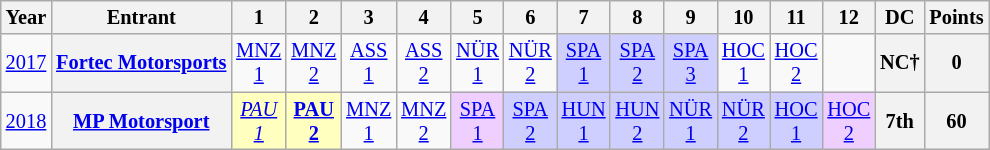<table class="wikitable" style="text-align:center; font-size:85%">
<tr>
<th>Year</th>
<th>Entrant</th>
<th>1</th>
<th>2</th>
<th>3</th>
<th>4</th>
<th>5</th>
<th>6</th>
<th>7</th>
<th>8</th>
<th>9</th>
<th>10</th>
<th>11</th>
<th>12</th>
<th>DC</th>
<th>Points</th>
</tr>
<tr>
<td><a href='#'>2017</a></td>
<th nowrap><a href='#'>Fortec Motorsports</a></th>
<td style="background:#;"><a href='#'>MNZ<br>1</a><br></td>
<td style="background:#;"><a href='#'>MNZ<br>2</a><br></td>
<td style="background:#;"><a href='#'>ASS<br>1</a><br></td>
<td style="background:#;"><a href='#'>ASS<br>2</a><br></td>
<td style="background:#;"><a href='#'>NÜR<br>1</a><br></td>
<td style="background:#;"><a href='#'>NÜR<br>2</a><br></td>
<td style="background:#cfcfff;"><a href='#'>SPA<br>1</a><br></td>
<td style="background:#cfcfff;"><a href='#'>SPA<br>2</a><br></td>
<td style="background:#cfcfff;"><a href='#'>SPA<br>3</a><br></td>
<td style="background:#;"><a href='#'>HOC<br>1</a><br></td>
<td style="background:#;"><a href='#'>HOC<br>2</a><br></td>
<td></td>
<th>NC†</th>
<th>0</th>
</tr>
<tr>
<td><a href='#'>2018</a></td>
<th><a href='#'>MP Motorsport</a></th>
<td style="background:#ffffbf;"><em><a href='#'>PAU<br>1</a></em><br></td>
<td style="background:#ffffbf;"><strong><a href='#'>PAU<br>2</a></strong><br></td>
<td style="background:#;"><a href='#'>MNZ<br>1</a><br></td>
<td style="background:#;"><a href='#'>MNZ<br>2</a><br></td>
<td style="background:#efcfff;"><a href='#'>SPA<br>1</a><br></td>
<td style="background:#cfcfff;"><a href='#'>SPA<br>2</a><br></td>
<td style="background:#cfcfff;"><a href='#'>HUN<br>1</a><br></td>
<td style="background:#cfcfff;"><a href='#'>HUN<br>2</a><br></td>
<td style="background:#cfcfff;"><a href='#'>NÜR<br>1</a><br></td>
<td style="background:#cfcfff;"><a href='#'>NÜR<br>2</a><br></td>
<td style="background:#cfcfff;"><a href='#'>HOC<br>1</a><br></td>
<td style="background:#efcfff;"><a href='#'>HOC<br>2</a><br></td>
<th>7th</th>
<th>60</th>
</tr>
</table>
